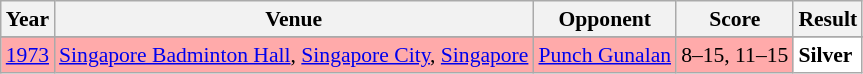<table class="sortable wikitable" style="font-size: 90%;">
<tr>
<th>Year</th>
<th>Venue</th>
<th>Opponent</th>
<th>Score</th>
<th>Result</th>
</tr>
<tr>
</tr>
<tr style="background:#FFAAAA">
<td align="center"><a href='#'>1973</a></td>
<td align="left"><a href='#'>Singapore Badminton Hall</a>, <a href='#'>Singapore City</a>, <a href='#'>Singapore</a></td>
<td align="left"> <a href='#'>Punch Gunalan</a></td>
<td align="left">8–15, 11–15</td>
<td style="text-align:left; background:white"> <strong>Silver</strong></td>
</tr>
</table>
